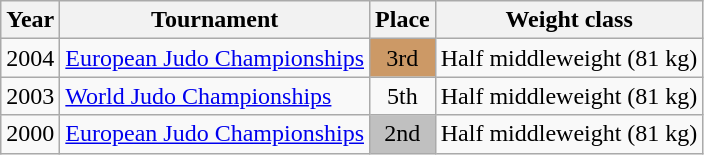<table class=wikitable>
<tr>
<th>Year</th>
<th>Tournament</th>
<th>Place</th>
<th>Weight class</th>
</tr>
<tr>
<td>2004</td>
<td><a href='#'>European Judo Championships</a></td>
<td bgcolor="cc9966" align="center">3rd</td>
<td>Half middleweight (81 kg)</td>
</tr>
<tr>
<td>2003</td>
<td><a href='#'>World Judo Championships</a></td>
<td align="center">5th</td>
<td>Half middleweight (81 kg)</td>
</tr>
<tr>
<td>2000</td>
<td><a href='#'>European Judo Championships</a></td>
<td bgcolor="silver" align="center">2nd</td>
<td>Half middleweight (81 kg)</td>
</tr>
</table>
